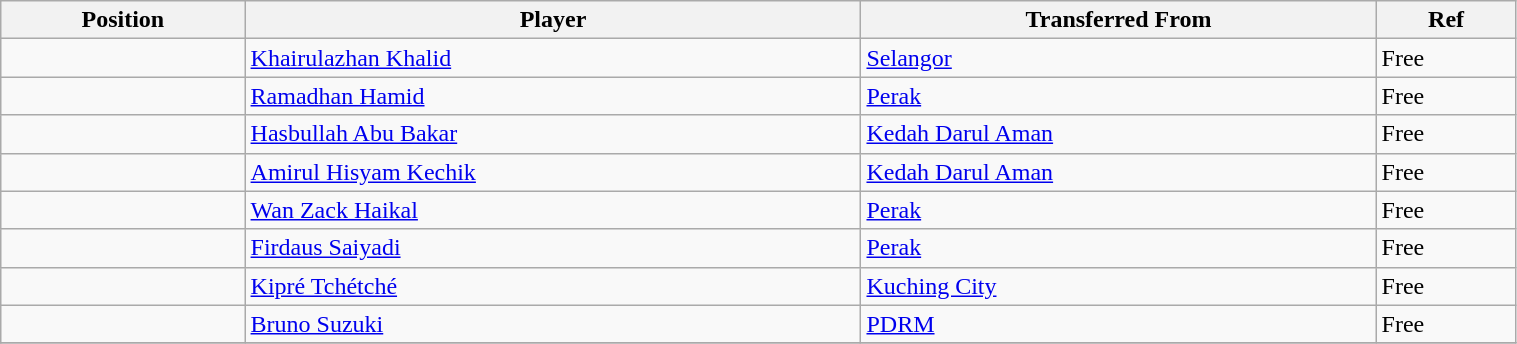<table class="wikitable sortable" style="width:80%; font-size:100%; text-align:left;">
<tr>
<th>Position</th>
<th>Player</th>
<th>Transferred From</th>
<th>Ref</th>
</tr>
<tr>
<td></td>
<td> <a href='#'>Khairulazhan Khalid</a></td>
<td> <a href='#'>Selangor</a></td>
<td>Free</td>
</tr>
<tr>
<td></td>
<td> <a href='#'>Ramadhan Hamid</a></td>
<td> <a href='#'>Perak</a></td>
<td>Free</td>
</tr>
<tr>
<td></td>
<td> <a href='#'>Hasbullah Abu Bakar</a></td>
<td> <a href='#'>Kedah Darul Aman</a></td>
<td>Free</td>
</tr>
<tr>
<td></td>
<td> <a href='#'>Amirul Hisyam Kechik</a></td>
<td> <a href='#'>Kedah Darul Aman</a></td>
<td>Free</td>
</tr>
<tr>
<td></td>
<td> <a href='#'>Wan Zack Haikal</a></td>
<td> <a href='#'>Perak</a></td>
<td>Free</td>
</tr>
<tr>
<td></td>
<td> <a href='#'>Firdaus Saiyadi</a></td>
<td> <a href='#'>Perak</a></td>
<td>Free</td>
</tr>
<tr>
<td></td>
<td> <a href='#'>Kipré Tchétché</a></td>
<td> <a href='#'>Kuching City</a></td>
<td>Free</td>
</tr>
<tr>
<td></td>
<td> <a href='#'>Bruno Suzuki</a></td>
<td> <a href='#'>PDRM</a></td>
<td>Free</td>
</tr>
<tr>
</tr>
</table>
